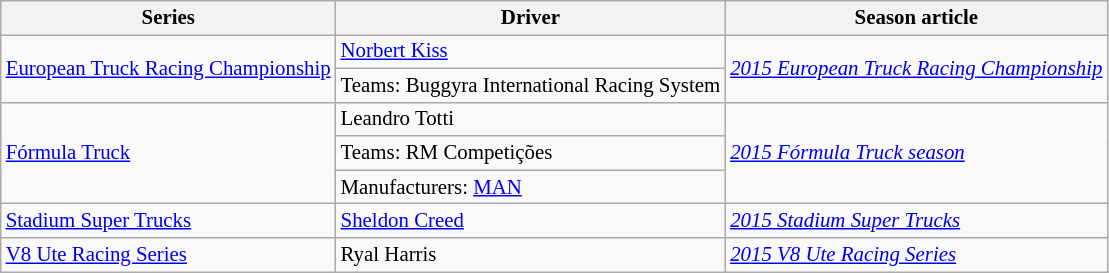<table class="wikitable" style="font-size: 87%;">
<tr>
<th>Series</th>
<th>Driver</th>
<th>Season article</th>
</tr>
<tr>
<td rowspan=2><a href='#'>European Truck Racing Championship</a></td>
<td> <a href='#'>Norbert Kiss</a></td>
<td rowspan=2><em><a href='#'>2015 European Truck Racing Championship</a></em></td>
</tr>
<tr>
<td>Teams:  Buggyra International Racing System</td>
</tr>
<tr>
<td rowspan=3><a href='#'>Fórmula Truck</a></td>
<td> Leandro Totti</td>
<td rowspan=3><em><a href='#'>2015 Fórmula Truck season</a></em></td>
</tr>
<tr>
<td>Teams:  RM Competições</td>
</tr>
<tr>
<td>Manufacturers:  <a href='#'>MAN</a></td>
</tr>
<tr>
<td><a href='#'>Stadium Super Trucks</a></td>
<td> <a href='#'>Sheldon Creed</a></td>
<td><em><a href='#'>2015 Stadium Super Trucks</a></em></td>
</tr>
<tr>
<td><a href='#'>V8 Ute Racing Series</a></td>
<td> Ryal Harris</td>
<td><em><a href='#'>2015 V8 Ute Racing Series</a></em></td>
</tr>
</table>
